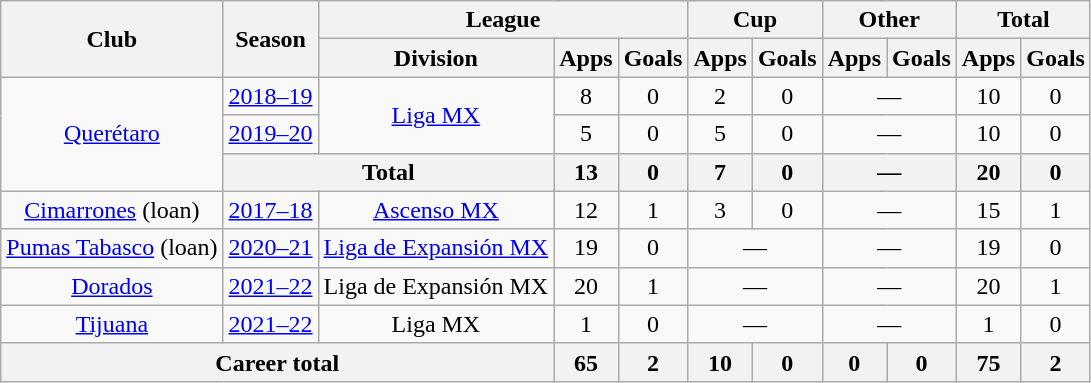<table class="wikitable" style="text-align: center">
<tr>
<th rowspan="2">Club</th>
<th rowspan="2">Season</th>
<th colspan="3">League</th>
<th colspan="2">Cup</th>
<th colspan="2">Other</th>
<th colspan="2">Total</th>
</tr>
<tr>
<th>Division</th>
<th>Apps</th>
<th>Goals</th>
<th>Apps</th>
<th>Goals</th>
<th>Apps</th>
<th>Goals</th>
<th>Apps</th>
<th>Goals</th>
</tr>
<tr>
<td rowspan="3"><a href='#'>Querétaro</a></td>
<td><a href='#'>2018–19</a></td>
<td rowspan="2"><a href='#'>Liga MX</a></td>
<td>8</td>
<td>0</td>
<td>2</td>
<td>0</td>
<td colspan="2">—</td>
<td>10</td>
<td>0</td>
</tr>
<tr>
<td><a href='#'>2019–20</a></td>
<td>5</td>
<td>0</td>
<td>5</td>
<td>0</td>
<td colspan="2">—</td>
<td>10</td>
<td>0</td>
</tr>
<tr>
<th colspan="2"><strong>Total</strong></th>
<th>13</th>
<th>0</th>
<th>7</th>
<th>0</th>
<th colspan="2">—</th>
<th>20</th>
<th>0</th>
</tr>
<tr>
<td><a href='#'>Cimarrones</a> (loan)</td>
<td><a href='#'>2017–18</a></td>
<td><a href='#'>Ascenso MX</a></td>
<td>12</td>
<td>1</td>
<td>3</td>
<td>0</td>
<td colspan="2">—</td>
<td>15</td>
<td>1</td>
</tr>
<tr>
<td><a href='#'>Pumas Tabasco</a> (loan)</td>
<td><a href='#'>2020–21</a></td>
<td><a href='#'>Liga de Expansión MX</a></td>
<td>19</td>
<td>0</td>
<td colspan="2">—</td>
<td colspan="2">—</td>
<td>19</td>
<td>0</td>
</tr>
<tr>
<td><a href='#'>Dorados</a></td>
<td><a href='#'>2021–22</a></td>
<td>Liga de Expansión MX</td>
<td>20</td>
<td>1</td>
<td colspan="2">—</td>
<td colspan="2">—</td>
<td>20</td>
<td>1</td>
</tr>
<tr>
<td><a href='#'>Tijuana</a></td>
<td><a href='#'>2021–22</a></td>
<td>Liga MX</td>
<td>1</td>
<td>0</td>
<td colspan="2">—</td>
<td colspan="2">—</td>
<td>1</td>
<td>0</td>
</tr>
<tr>
<th colspan="3"><strong>Career total</strong></th>
<th>65</th>
<th>2</th>
<th>10</th>
<th>0</th>
<th>0</th>
<th>0</th>
<th>75</th>
<th>2</th>
</tr>
</table>
